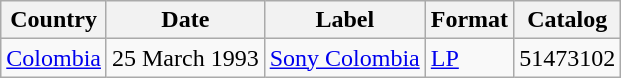<table class="wikitable">
<tr>
<th>Country</th>
<th>Date</th>
<th>Label</th>
<th>Format</th>
<th>Catalog</th>
</tr>
<tr>
<td><a href='#'>Colombia</a></td>
<td>25 March 1993</td>
<td><a href='#'>Sony Colombia</a></td>
<td><a href='#'>LP</a></td>
<td>51473102</td>
</tr>
</table>
